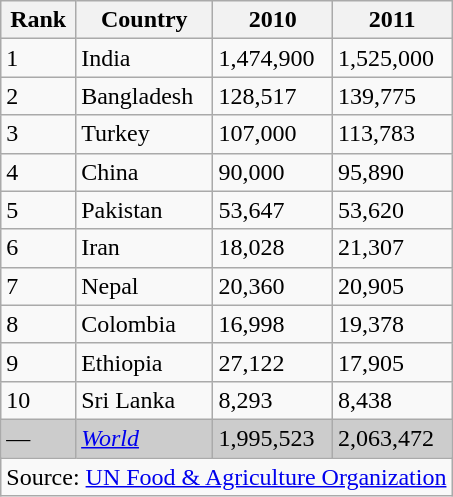<table class="sortable wikitable" style="float:left">
<tr>
<th>Rank</th>
<th>Country</th>
<th>2010</th>
<th>2011</th>
</tr>
<tr>
<td>1</td>
<td>India</td>
<td>1,474,900</td>
<td>1,525,000</td>
</tr>
<tr>
<td>2</td>
<td>Bangladesh</td>
<td>128,517</td>
<td>139,775</td>
</tr>
<tr>
<td>3</td>
<td>Turkey</td>
<td>107,000</td>
<td>113,783</td>
</tr>
<tr>
<td>4</td>
<td>China</td>
<td>90,000</td>
<td>95,890</td>
</tr>
<tr>
<td>5</td>
<td>Pakistan</td>
<td>53,647</td>
<td>53,620</td>
</tr>
<tr>
<td>6</td>
<td>Iran</td>
<td>18,028</td>
<td>21,307</td>
</tr>
<tr>
<td>7</td>
<td>Nepal</td>
<td>20,360</td>
<td>20,905</td>
</tr>
<tr>
<td>8</td>
<td>Colombia</td>
<td>16,998</td>
<td>19,378</td>
</tr>
<tr>
<td>9</td>
<td>Ethiopia</td>
<td>27,122</td>
<td>17,905</td>
</tr>
<tr>
<td>10</td>
<td>Sri Lanka</td>
<td>8,293</td>
<td>8,438</td>
</tr>
<tr bgcolor="#cccccc">
<td>—</td>
<td><em><a href='#'>World</a></em></td>
<td>1,995,523</td>
<td>2,063,472</td>
</tr>
<tr>
<td colspan=4>Source: <a href='#'>UN Food & Agriculture Organization</a></td>
</tr>
</table>
